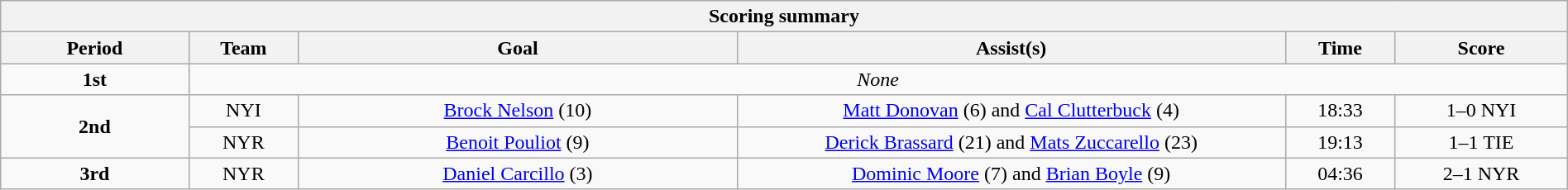<table style="width:100%;" class="wikitable">
<tr>
<th colspan=6>Scoring summary</th>
</tr>
<tr>
<th style="width:12%;">Period</th>
<th style="width:7%;">Team</th>
<th style="width:28%;">Goal</th>
<th style="width:35%;">Assist(s)</th>
<th style="width:7%;">Time</th>
<th style="width:11%;">Score</th>
</tr>
<tr style="text-align:center;">
<td><strong>1st</strong></td>
<td colspan="5"><em>None</em></td>
</tr>
<tr style="text-align:center;">
<td style="text-align:center;" rowspan="2"><strong>2nd</strong></td>
<td align=center>NYI</td>
<td><a href='#'>Brock Nelson</a> (10)</td>
<td><a href='#'>Matt Donovan</a> (6) and <a href='#'>Cal Clutterbuck</a> (4)</td>
<td align=center>18:33</td>
<td align=center>1–0 NYI</td>
</tr>
<tr style="text-align:center;">
<td align=center>NYR</td>
<td><a href='#'>Benoit Pouliot</a> (9)</td>
<td><a href='#'>Derick Brassard</a> (21) and <a href='#'>Mats Zuccarello</a> (23)</td>
<td align=center>19:13</td>
<td align=center>1–1 TIE</td>
</tr>
<tr style="text-align:center;">
<td style="text-align:center;"><strong>3rd</strong></td>
<td align=center>NYR</td>
<td><a href='#'>Daniel Carcillo</a> (3)</td>
<td><a href='#'>Dominic Moore</a> (7) and <a href='#'>Brian Boyle</a> (9)</td>
<td align=center>04:36</td>
<td align=center>2–1 NYR</td>
</tr>
</table>
